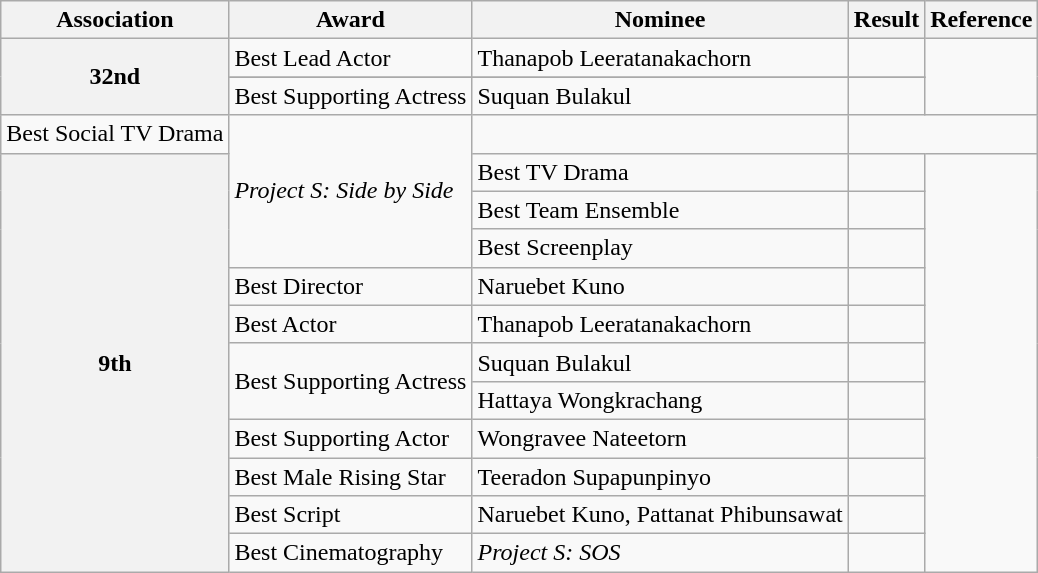<table class="wikitable plainrowheaders sortable">
<tr>
<th>Association</th>
<th>Award</th>
<th>Nominee</th>
<th>Result</th>
<th>Reference</th>
</tr>
<tr>
<th scope="row" rowspan = "3">32nd </th>
<td>Best Lead Actor</td>
<td>Thanapob Leeratanakachorn</td>
<td></td>
<td rowspan = "3" style="text-align:center;"></td>
</tr>
<tr>
</tr>
<tr>
<td>Best Supporting Actress</td>
<td>Suquan Bulakul</td>
<td></td>
</tr>
<tr>
<td>Best Social TV Drama</td>
<td rowspan = "4"><em>Project S: Side by Side</em></td>
<td></td>
</tr>
<tr>
<th scope="row" rowspan = "11">9th </th>
<td>Best TV Drama</td>
<td></td>
<td rowspan = "11" style="text-align:center;"></td>
</tr>
<tr>
<td>Best Team Ensemble</td>
<td></td>
</tr>
<tr>
<td>Best Screenplay</td>
<td></td>
</tr>
<tr>
<td>Best Director</td>
<td>Naruebet Kuno</td>
<td></td>
</tr>
<tr>
<td>Best Actor</td>
<td>Thanapob Leeratanakachorn</td>
<td></td>
</tr>
<tr>
<td rowspan = "2">Best Supporting Actress</td>
<td>Suquan Bulakul</td>
<td></td>
</tr>
<tr>
<td>Hattaya Wongkrachang</td>
<td></td>
</tr>
<tr>
<td>Best Supporting Actor</td>
<td>Wongravee Nateetorn</td>
<td></td>
</tr>
<tr>
<td>Best Male Rising Star</td>
<td>Teeradon Supapunpinyo</td>
<td></td>
</tr>
<tr>
<td>Best Script</td>
<td>Naruebet Kuno, Pattanat Phibunsawat</td>
<td></td>
</tr>
<tr>
<td>Best Cinematography</td>
<td><em>Project S: SOS</em></td>
<td></td>
</tr>
</table>
